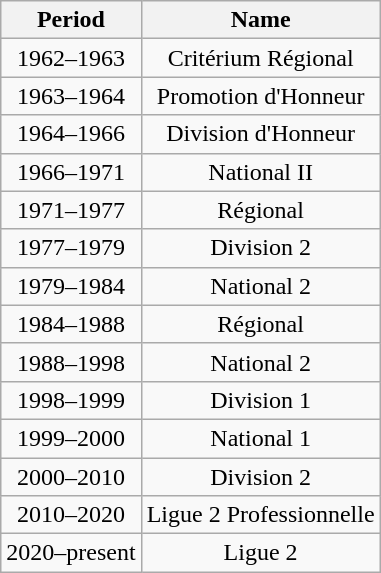<table class="wikitable" style="text-align:center;margin-left:1em;float:center">
<tr>
<th>Period</th>
<th>Name</th>
</tr>
<tr>
<td>1962–1963</td>
<td>Critérium Régional</td>
</tr>
<tr>
<td>1963–1964</td>
<td>Promotion d'Honneur</td>
</tr>
<tr>
<td>1964–1966</td>
<td>Division d'Honneur</td>
</tr>
<tr>
<td>1966–1971</td>
<td>National II</td>
</tr>
<tr>
<td>1971–1977</td>
<td>Régional</td>
</tr>
<tr>
<td>1977–1979</td>
<td>Division 2</td>
</tr>
<tr>
<td>1979–1984</td>
<td>National 2</td>
</tr>
<tr>
<td>1984–1988</td>
<td>Régional</td>
</tr>
<tr>
<td>1988–1998</td>
<td>National 2</td>
</tr>
<tr>
<td>1998–1999</td>
<td>Division 1</td>
</tr>
<tr>
<td>1999–2000</td>
<td>National 1</td>
</tr>
<tr>
<td>2000–2010</td>
<td>Division 2</td>
</tr>
<tr>
<td>2010–2020</td>
<td>Ligue 2 Professionnelle</td>
</tr>
<tr>
<td>2020–present</td>
<td>Ligue 2</td>
</tr>
</table>
